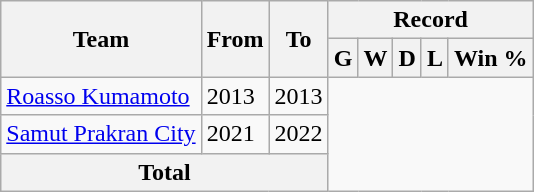<table class="wikitable" style="text-align: center">
<tr>
<th rowspan="2">Team</th>
<th rowspan="2">From</th>
<th rowspan="2">To</th>
<th colspan="5">Record</th>
</tr>
<tr>
<th>G</th>
<th>W</th>
<th>D</th>
<th>L</th>
<th>Win %</th>
</tr>
<tr>
<td align="left"><a href='#'>Roasso Kumamoto</a></td>
<td align="left">2013</td>
<td align="left">2013<br></td>
</tr>
<tr>
<td align="left"><a href='#'>Samut Prakran City</a></td>
<td align="left">2021</td>
<td align="left">2022<br></td>
</tr>
<tr>
<th colspan="3">Total<br></th>
</tr>
</table>
